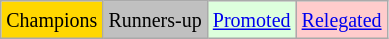<table class="wikitable">
<tr>
<td bgcolor=gold><small>Champions</small></td>
<td bgcolor=silver><small>Runners-up</small></td>
<td bgcolor="#DDFFDD"><small><a href='#'>Promoted</a></small></td>
<td bgcolor="#FFCCCC"><small><a href='#'>Relegated</a></small></td>
</tr>
</table>
